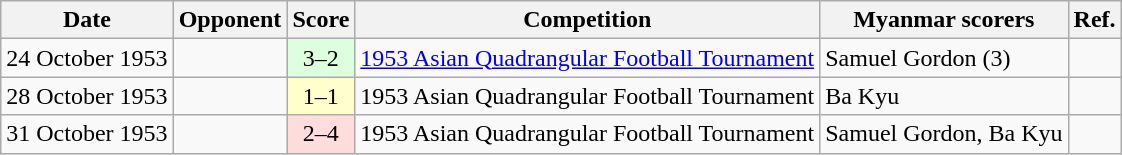<table class="wikitable sortable">
<tr>
<th>Date</th>
<th>Opponent</th>
<th>Score</th>
<th>Competition</th>
<th class="unsortable">Myanmar scorers</th>
<th class="unsortable">Ref.</th>
</tr>
<tr>
<td>24 October 1953</td>
<td></td>
<td align="center" bgcolor="#ddffdd">3–2</td>
<td><a href='#'>1953 Asian Quadrangular Football Tournament</a></td>
<td>Samuel Gordon (3)</td>
<td></td>
</tr>
<tr>
<td>28 October 1953</td>
<td></td>
<td align="center" bgcolor="#ffffcc">1–1</td>
<td>1953 Asian Quadrangular Football Tournament</td>
<td>Ba Kyu</td>
<td></td>
</tr>
<tr>
<td>31 October 1953</td>
<td></td>
<td align="center" bgcolor="#ffdddd">2–4</td>
<td>1953 Asian Quadrangular Football Tournament</td>
<td>Samuel Gordon, Ba Kyu</td>
<td></td>
</tr>
</table>
